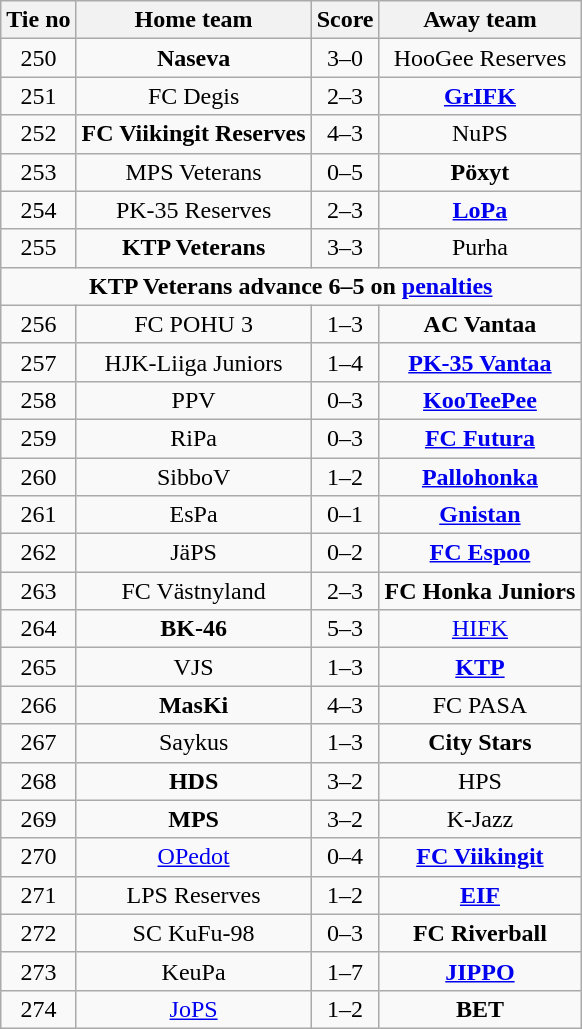<table class="wikitable" style="text-align: center">
<tr>
<th>Tie no</th>
<th>Home team</th>
<th>Score</th>
<th>Away team</th>
</tr>
<tr>
<td>250</td>
<td><strong>Naseva</strong></td>
<td>3–0</td>
<td>HooGee Reserves</td>
</tr>
<tr>
<td>251</td>
<td>FC Degis</td>
<td>2–3</td>
<td><strong><a href='#'>GrIFK</a></strong></td>
</tr>
<tr>
<td>252</td>
<td><strong>FC Viikingit Reserves</strong></td>
<td>4–3</td>
<td>NuPS</td>
</tr>
<tr>
<td>253</td>
<td>MPS Veterans</td>
<td>0–5</td>
<td><strong>Pöxyt</strong></td>
</tr>
<tr>
<td>254</td>
<td>PK-35 Reserves</td>
<td>2–3</td>
<td><strong><a href='#'>LoPa</a></strong></td>
</tr>
<tr>
<td>255</td>
<td><strong>KTP Veterans</strong></td>
<td>3–3</td>
<td>Purha</td>
</tr>
<tr>
<td colspan=4><strong>KTP Veterans advance 6–5 on <a href='#'>penalties</a></strong></td>
</tr>
<tr>
<td>256</td>
<td>FC POHU 3</td>
<td>1–3</td>
<td><strong>AC Vantaa</strong></td>
</tr>
<tr>
<td>257</td>
<td>HJK-Liiga Juniors</td>
<td>1–4</td>
<td><strong><a href='#'>PK-35 Vantaa</a></strong></td>
</tr>
<tr>
<td>258</td>
<td>PPV</td>
<td>0–3</td>
<td><strong><a href='#'>KooTeePee</a></strong></td>
</tr>
<tr>
<td>259</td>
<td>RiPa</td>
<td>0–3</td>
<td><strong><a href='#'>FC Futura</a></strong></td>
</tr>
<tr>
<td>260</td>
<td>SibboV</td>
<td>1–2 </td>
<td><strong><a href='#'>Pallohonka</a></strong></td>
</tr>
<tr>
<td>261</td>
<td>EsPa</td>
<td>0–1</td>
<td><strong><a href='#'>Gnistan</a></strong></td>
</tr>
<tr>
<td>262</td>
<td>JäPS</td>
<td>0–2</td>
<td><strong><a href='#'>FC Espoo</a></strong></td>
</tr>
<tr>
<td>263</td>
<td>FC Västnyland</td>
<td>2–3</td>
<td><strong>FC Honka Juniors</strong></td>
</tr>
<tr>
<td>264</td>
<td><strong>BK-46</strong></td>
<td>5–3</td>
<td><a href='#'>HIFK</a></td>
</tr>
<tr>
<td>265</td>
<td>VJS</td>
<td>1–3</td>
<td><strong><a href='#'>KTP</a></strong></td>
</tr>
<tr>
<td>266</td>
<td><strong>MasKi</strong></td>
<td>4–3 </td>
<td>FC PASA</td>
</tr>
<tr>
<td>267</td>
<td>Saykus</td>
<td>1–3</td>
<td><strong>City Stars</strong></td>
</tr>
<tr>
<td>268</td>
<td><strong>HDS</strong></td>
<td>3–2 </td>
<td>HPS</td>
</tr>
<tr>
<td>269</td>
<td><strong>MPS</strong></td>
<td>3–2</td>
<td>K-Jazz</td>
</tr>
<tr>
<td>270</td>
<td><a href='#'>OPedot</a></td>
<td>0–4</td>
<td><strong><a href='#'>FC Viikingit</a></strong></td>
</tr>
<tr>
<td>271</td>
<td>LPS Reserves</td>
<td>1–2</td>
<td><strong><a href='#'>EIF</a></strong></td>
</tr>
<tr>
<td>272</td>
<td>SC KuFu-98</td>
<td>0–3</td>
<td><strong>FC Riverball</strong></td>
</tr>
<tr>
<td>273</td>
<td>KeuPa</td>
<td>1–7</td>
<td><strong><a href='#'>JIPPO</a></strong></td>
</tr>
<tr>
<td>274</td>
<td><a href='#'>JoPS</a></td>
<td>1–2</td>
<td><strong>BET</strong></td>
</tr>
</table>
